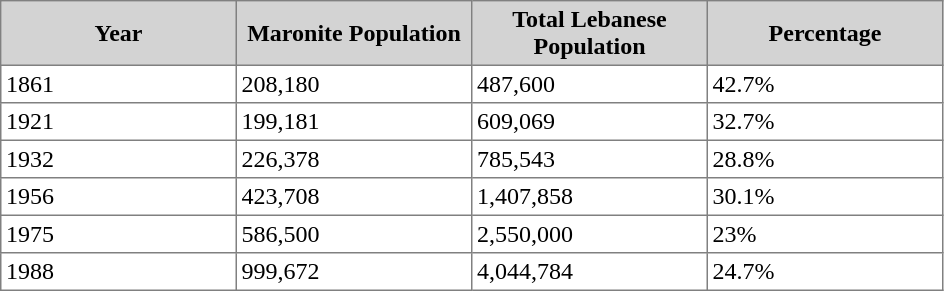<table class="toccolours sortable" border="1" cellpadding="3" style="border-collapse:collapse">
<tr style="background:lightgrey;">
<th style="width:150px;">Year</th>
<th style="width:150px;">Maronite Population</th>
<th style="width:150px;">Total Lebanese Population</th>
<th style="width:150px;">Percentage</th>
</tr>
<tr>
<td>1861</td>
<td>208,180</td>
<td>487,600</td>
<td>42.7%</td>
</tr>
<tr>
<td>1921</td>
<td>199,181</td>
<td>609,069</td>
<td>32.7%</td>
</tr>
<tr>
<td>1932</td>
<td>226,378</td>
<td>785,543</td>
<td>28.8%</td>
</tr>
<tr>
<td>1956</td>
<td>423,708</td>
<td>1,407,858</td>
<td>30.1%</td>
</tr>
<tr>
<td>1975</td>
<td>586,500</td>
<td>2,550,000</td>
<td>23%</td>
</tr>
<tr>
<td>1988</td>
<td>999,672</td>
<td>4,044,784</td>
<td>24.7%</td>
</tr>
</table>
